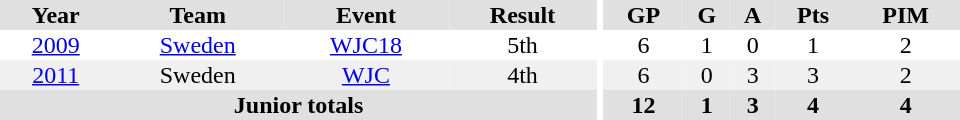<table border="0" cellpadding="1" cellspacing="0" ID="Table3" style="text-align:center; width:40em">
<tr ALIGN="center" bgcolor="#e0e0e0">
<th>Year</th>
<th>Team</th>
<th>Event</th>
<th>Result</th>
<th rowspan="99" bgcolor="#ffffff"></th>
<th>GP</th>
<th>G</th>
<th>A</th>
<th>Pts</th>
<th>PIM</th>
</tr>
<tr>
<td><a href='#'>2009</a></td>
<td><a href='#'>Sweden</a></td>
<td><a href='#'>WJC18</a></td>
<td>5th</td>
<td>6</td>
<td>1</td>
<td>0</td>
<td>1</td>
<td>2</td>
</tr>
<tr ALIGN="center" bgcolor="#f0f0f0">
<td><a href='#'>2011</a></td>
<td>Sweden</td>
<td><a href='#'>WJC</a></td>
<td>4th</td>
<td>6</td>
<td>0</td>
<td>3</td>
<td>3</td>
<td>2</td>
</tr>
<tr bgcolor="#e0e0e0">
<th colspan="4">Junior totals</th>
<th>12</th>
<th>1</th>
<th>3</th>
<th>4</th>
<th>4</th>
</tr>
</table>
